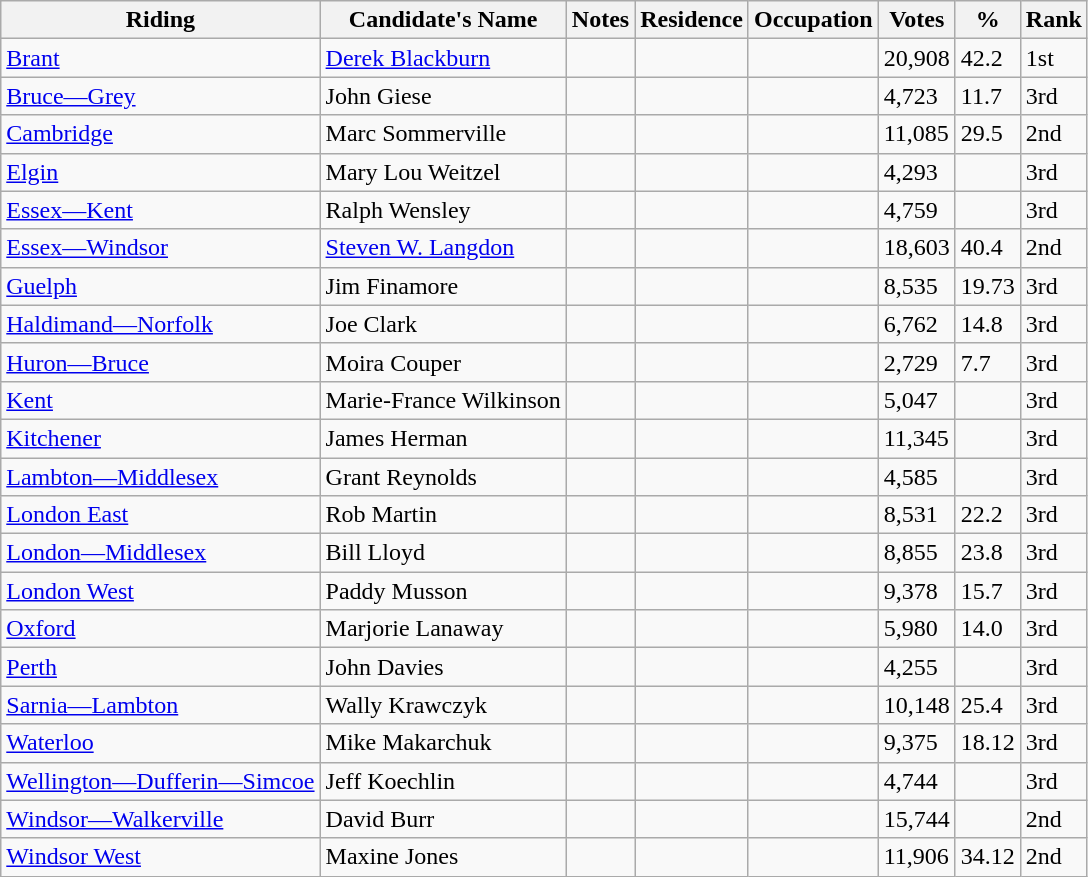<table class="wikitable sortable">
<tr>
<th>Riding<br></th>
<th>Candidate's Name</th>
<th>Notes</th>
<th>Residence</th>
<th>Occupation</th>
<th>Votes</th>
<th>%</th>
<th>Rank</th>
</tr>
<tr>
<td><a href='#'>Brant</a></td>
<td><a href='#'>Derek Blackburn</a></td>
<td></td>
<td></td>
<td></td>
<td>20,908</td>
<td>42.2</td>
<td>1st</td>
</tr>
<tr>
<td><a href='#'>Bruce—Grey</a></td>
<td>John Giese</td>
<td></td>
<td></td>
<td></td>
<td>4,723</td>
<td>11.7</td>
<td>3rd</td>
</tr>
<tr>
<td><a href='#'>Cambridge</a></td>
<td>Marc Sommerville</td>
<td></td>
<td></td>
<td></td>
<td>11,085</td>
<td>29.5</td>
<td>2nd</td>
</tr>
<tr>
<td><a href='#'>Elgin</a></td>
<td>Mary Lou Weitzel</td>
<td></td>
<td></td>
<td></td>
<td>4,293</td>
<td></td>
<td>3rd</td>
</tr>
<tr>
<td><a href='#'>Essex—Kent</a></td>
<td>Ralph Wensley</td>
<td></td>
<td></td>
<td></td>
<td>4,759</td>
<td></td>
<td>3rd</td>
</tr>
<tr>
<td><a href='#'>Essex—Windsor</a></td>
<td><a href='#'>Steven W. Langdon</a></td>
<td></td>
<td></td>
<td></td>
<td>18,603</td>
<td>40.4</td>
<td>2nd</td>
</tr>
<tr>
<td><a href='#'>Guelph</a></td>
<td>Jim Finamore</td>
<td></td>
<td></td>
<td></td>
<td>8,535</td>
<td>19.73</td>
<td>3rd</td>
</tr>
<tr>
<td><a href='#'>Haldimand—Norfolk</a></td>
<td>Joe Clark</td>
<td></td>
<td></td>
<td></td>
<td>6,762</td>
<td>14.8</td>
<td>3rd</td>
</tr>
<tr>
<td><a href='#'>Huron—Bruce</a></td>
<td>Moira Couper</td>
<td></td>
<td></td>
<td></td>
<td>2,729</td>
<td>7.7</td>
<td>3rd</td>
</tr>
<tr>
<td><a href='#'>Kent</a></td>
<td>Marie-France Wilkinson</td>
<td></td>
<td></td>
<td></td>
<td>5,047</td>
<td></td>
<td>3rd</td>
</tr>
<tr>
<td><a href='#'>Kitchener</a></td>
<td>James Herman</td>
<td></td>
<td></td>
<td></td>
<td>11,345</td>
<td></td>
<td>3rd</td>
</tr>
<tr>
<td><a href='#'>Lambton—Middlesex</a></td>
<td>Grant Reynolds</td>
<td></td>
<td></td>
<td></td>
<td>4,585</td>
<td></td>
<td>3rd</td>
</tr>
<tr>
<td><a href='#'>London East</a></td>
<td>Rob Martin</td>
<td></td>
<td></td>
<td></td>
<td>8,531</td>
<td>22.2</td>
<td>3rd</td>
</tr>
<tr>
<td><a href='#'>London—Middlesex</a></td>
<td>Bill Lloyd</td>
<td></td>
<td></td>
<td></td>
<td>8,855</td>
<td>23.8</td>
<td>3rd</td>
</tr>
<tr>
<td><a href='#'>London West</a></td>
<td>Paddy Musson</td>
<td></td>
<td></td>
<td></td>
<td>9,378</td>
<td>15.7</td>
<td>3rd</td>
</tr>
<tr>
<td><a href='#'>Oxford</a></td>
<td>Marjorie Lanaway</td>
<td></td>
<td></td>
<td></td>
<td>5,980</td>
<td>14.0</td>
<td>3rd</td>
</tr>
<tr>
<td><a href='#'>Perth</a></td>
<td>John Davies</td>
<td></td>
<td></td>
<td></td>
<td>4,255</td>
<td></td>
<td>3rd</td>
</tr>
<tr>
<td><a href='#'>Sarnia—Lambton</a></td>
<td>Wally Krawczyk</td>
<td></td>
<td></td>
<td></td>
<td>10,148</td>
<td>25.4</td>
<td>3rd</td>
</tr>
<tr>
<td><a href='#'>Waterloo</a></td>
<td>Mike Makarchuk</td>
<td></td>
<td></td>
<td></td>
<td>9,375</td>
<td>18.12</td>
<td>3rd</td>
</tr>
<tr>
<td><a href='#'>Wellington—Dufferin—Simcoe</a></td>
<td>Jeff Koechlin</td>
<td></td>
<td></td>
<td></td>
<td>4,744</td>
<td></td>
<td>3rd</td>
</tr>
<tr>
<td><a href='#'>Windsor—Walkerville</a></td>
<td>David Burr</td>
<td></td>
<td></td>
<td></td>
<td>15,744</td>
<td></td>
<td>2nd</td>
</tr>
<tr>
<td><a href='#'>Windsor West</a></td>
<td>Maxine Jones</td>
<td></td>
<td></td>
<td></td>
<td>11,906</td>
<td>34.12</td>
<td>2nd</td>
</tr>
</table>
